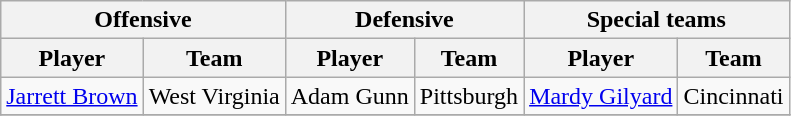<table class="wikitable" border="1">
<tr>
<th colspan="2">Offensive</th>
<th colspan="2">Defensive</th>
<th colspan="2">Special teams</th>
</tr>
<tr>
<th>Player</th>
<th>Team</th>
<th>Player</th>
<th>Team</th>
<th>Player</th>
<th>Team</th>
</tr>
<tr>
<td><a href='#'>Jarrett Brown</a></td>
<td>West Virginia</td>
<td>Adam Gunn</td>
<td>Pittsburgh</td>
<td><a href='#'>Mardy Gilyard</a></td>
<td>Cincinnati</td>
</tr>
<tr>
</tr>
</table>
